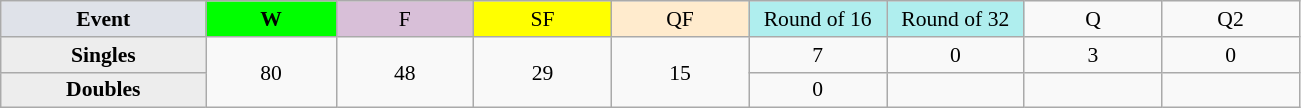<table class=wikitable style=font-size:90%;text-align:center>
<tr>
<td style="width:130px; background:#dfe2e9;"><strong>Event</strong></td>
<td style="width:80px; background:lime;"><strong>W</strong></td>
<td style="width:85px; background:thistle;">F</td>
<td style="width:85px; background:#ff0;">SF</td>
<td style="width:85px; background:#ffebcd;">QF</td>
<td style="width:85px; background:#afeeee;">Round of 16</td>
<td style="width:85px; background:#afeeee;">Round of 32</td>
<td width=85>Q</td>
<td width=85>Q2</td>
</tr>
<tr>
<th style="background:#ededed;">Singles</th>
<td rowspan=2>80</td>
<td rowspan=2>48</td>
<td rowspan=2>29</td>
<td rowspan=2>15</td>
<td>7</td>
<td>0</td>
<td>3</td>
<td>0</td>
</tr>
<tr>
<th style="background:#ededed;">Doubles</th>
<td>0</td>
<td></td>
<td></td>
<td></td>
</tr>
</table>
